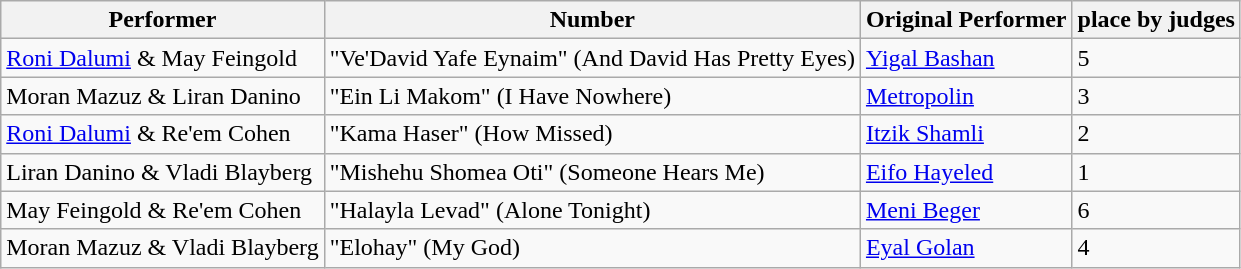<table class="wikitable">
<tr>
<th>Performer</th>
<th>Number</th>
<th>Original Performer</th>
<th>place by judges</th>
</tr>
<tr>
<td><a href='#'>Roni Dalumi</a> & May Feingold</td>
<td>"Ve'David Yafe Eynaim" (And David Has Pretty Eyes)</td>
<td><a href='#'>Yigal Bashan</a></td>
<td>5</td>
</tr>
<tr>
<td>Moran Mazuz & Liran Danino</td>
<td>"Ein Li Makom" (I Have Nowhere)</td>
<td><a href='#'>Metropolin</a></td>
<td>3</td>
</tr>
<tr>
<td><a href='#'>Roni Dalumi</a> & Re'em Cohen</td>
<td>"Kama Haser" (How Missed)</td>
<td><a href='#'>Itzik Shamli</a></td>
<td>2</td>
</tr>
<tr>
<td>Liran Danino & Vladi Blayberg</td>
<td>"Mishehu Shomea Oti" (Someone Hears Me)</td>
<td><a href='#'>Eifo Hayeled</a></td>
<td>1</td>
</tr>
<tr>
<td>May Feingold & Re'em Cohen</td>
<td>"Halayla Levad" (Alone Tonight)</td>
<td><a href='#'>Meni Beger</a></td>
<td>6</td>
</tr>
<tr>
<td>Moran Mazuz & Vladi Blayberg</td>
<td>"Elohay" (My God)</td>
<td><a href='#'>Eyal Golan</a></td>
<td>4</td>
</tr>
</table>
